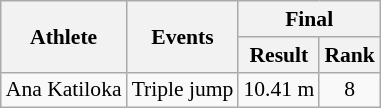<table class=wikitable style="font-size:90%">
<tr>
<th rowspan="2">Athlete</th>
<th rowspan="2">Events</th>
<th colspan="2">Final</th>
</tr>
<tr>
<th>Result</th>
<th>Rank</th>
</tr>
<tr>
<td>Ana Katiloka</td>
<td>Triple jump</td>
<td align=center>10.41 m</td>
<td align=center>8</td>
</tr>
</table>
